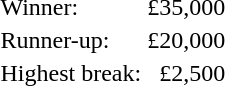<table>
<tr>
<td>Winner:</td>
<td align="right">£35,000</td>
</tr>
<tr>
<td>Runner-up:</td>
<td align="right">£20,000</td>
</tr>
<tr>
<td>Highest break:</td>
<td align="right">£2,500</td>
</tr>
</table>
